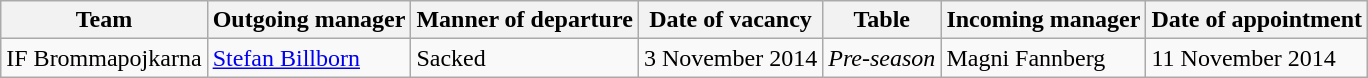<table class="wikitable">
<tr>
<th>Team</th>
<th>Outgoing manager</th>
<th>Manner of departure</th>
<th>Date of vacancy</th>
<th>Table</th>
<th>Incoming manager</th>
<th>Date of appointment</th>
</tr>
<tr>
<td>IF Brommapojkarna</td>
<td> <a href='#'>Stefan Billborn</a></td>
<td>Sacked</td>
<td>3 November 2014</td>
<td><em>Pre-season</em></td>
<td> Magni Fannberg</td>
<td>11 November 2014</td>
</tr>
</table>
